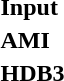<table>
<tr>
<td><strong>Input</strong></td>
<td></td>
</tr>
<tr>
<td><strong>AMI</strong></td>
<td></td>
</tr>
<tr>
<td><strong>HDB3</strong></td>
<td></td>
</tr>
<tr>
<td></td>
<td></td>
</tr>
</table>
